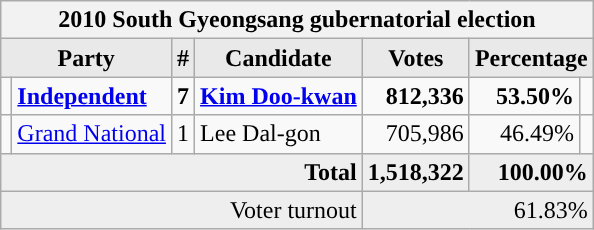<table class="wikitable">
<tr>
<th colspan="7">2010 South Gyeongsang gubernatorial election</th>
</tr>
<tr>
<th style="background-color:#E9E9E9" colspan=2>Party</th>
<th style="background-color:#E9E9E9">#</th>
<th style="background-color:#E9E9E9">Candidate</th>
<th style="background-color:#E9E9E9">Votes</th>
<th style="background-color:#E9E9E9" colspan=2>Percentage</th>
</tr>
<tr style="font-weight:bold">
<td></td>
<td align=left><a href='#'>Independent</a></td>
<td align=center>7</td>
<td align=left><a href='#'>Kim Doo-kwan</a></td>
<td align=right>812,336</td>
<td align=right>53.50%</td>
<td align=right></td>
</tr>
<tr>
<td></td>
<td align=left><a href='#'>Grand National</a></td>
<td align=center>1</td>
<td align=left>Lee Dal-gon</td>
<td align=right>705,986</td>
<td align=right>46.49%</td>
<td align=right></td>
</tr>
<tr bgcolor="#EEEEEE" style="font-weight:bold">
<td colspan="4" align=right>Total</td>
<td align=right>1,518,322</td>
<td align=right colspan=2>100.00%</td>
</tr>
<tr bgcolor="#EEEEEE">
<td colspan="4" align="right">Voter turnout</td>
<td colspan="3" align="right">61.83%</td>
</tr>
</table>
